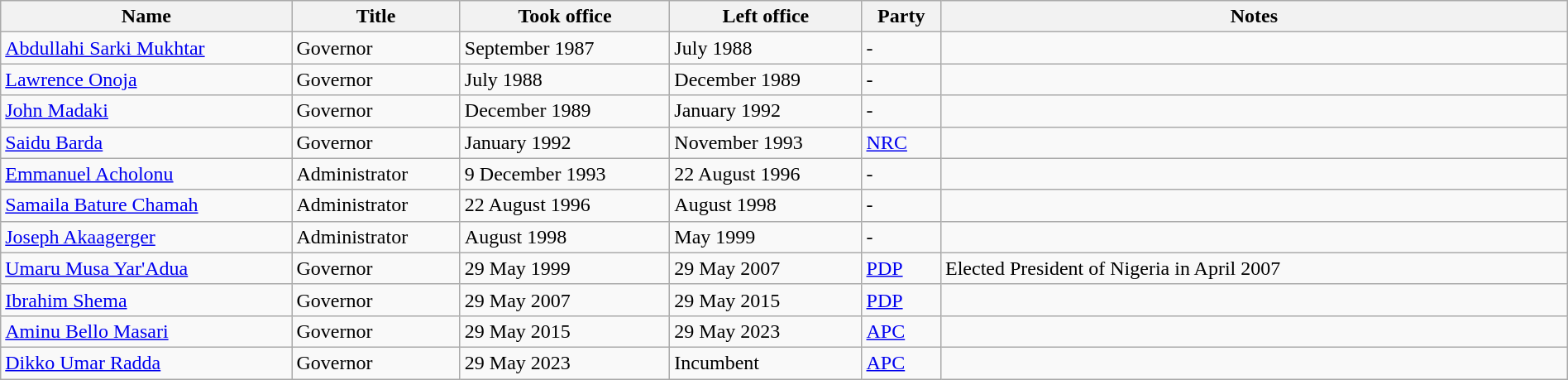<table class="wikitable" border="1" style="width:100%; margin:auto; text-align:left">
<tr>
<th>Name</th>
<th>Title</th>
<th>Took office</th>
<th>Left office</th>
<th>Party</th>
<th width="40%">Notes</th>
</tr>
<tr -valign="top">
<td><a href='#'>Abdullahi Sarki Mukhtar</a></td>
<td>Governor</td>
<td>September 1987</td>
<td>July 1988</td>
<td>-</td>
<td></td>
</tr>
<tr -valign="top">
<td><a href='#'>Lawrence Onoja</a></td>
<td>Governor</td>
<td>July 1988</td>
<td>December 1989</td>
<td>-</td>
<td></td>
</tr>
<tr -valign="top">
<td><a href='#'>John Madaki</a></td>
<td>Governor</td>
<td>December 1989</td>
<td>January 1992</td>
<td>-</td>
<td></td>
</tr>
<tr -valign="top">
<td><a href='#'>Saidu Barda</a></td>
<td>Governor</td>
<td>January 1992</td>
<td>November 1993</td>
<td><a href='#'>NRC</a></td>
<td></td>
</tr>
<tr -valign="top">
<td><a href='#'>Emmanuel Acholonu</a></td>
<td>Administrator</td>
<td>9 December 1993</td>
<td>22 August 1996</td>
<td>-</td>
<td></td>
</tr>
<tr -valign="top">
<td><a href='#'>Samaila Bature Chamah</a></td>
<td>Administrator</td>
<td>22 August 1996</td>
<td>August 1998</td>
<td>-</td>
<td></td>
</tr>
<tr -valign="top">
<td><a href='#'>Joseph Akaagerger</a></td>
<td>Administrator</td>
<td>August 1998</td>
<td>May 1999</td>
<td>-</td>
<td></td>
</tr>
<tr -valign="top">
<td><a href='#'>Umaru Musa Yar'Adua</a></td>
<td>Governor</td>
<td>29 May 1999</td>
<td>29 May 2007</td>
<td><a href='#'>PDP</a></td>
<td>Elected President of Nigeria in April 2007</td>
</tr>
<tr -valign="top">
<td><a href='#'>Ibrahim Shema</a></td>
<td>Governor</td>
<td>29 May 2007</td>
<td>29 May 2015</td>
<td><a href='#'>PDP</a></td>
<td></td>
</tr>
<tr>
<td><a href='#'>Aminu Bello Masari</a></td>
<td>Governor</td>
<td>29 May 2015</td>
<td>29 May 2023</td>
<td><a href='#'>APC</a></td>
<td></td>
</tr>
<tr>
<td><a href='#'>Dikko Umar Radda</a></td>
<td>Governor</td>
<td>29 May 2023</td>
<td>Incumbent</td>
<td><a href='#'>APC</a></td>
<td></td>
</tr>
</table>
